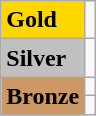<table class="wikitable">
<tr>
<td bgcolor="gold"><strong>Gold</strong></td>
<td></td>
</tr>
<tr>
<td bgcolor="silver"><strong>Silver</strong></td>
<td></td>
</tr>
<tr>
<td rowspan="2" bgcolor="#cc9966"><strong>Bronze</strong></td>
<td></td>
</tr>
<tr>
<td></td>
</tr>
</table>
